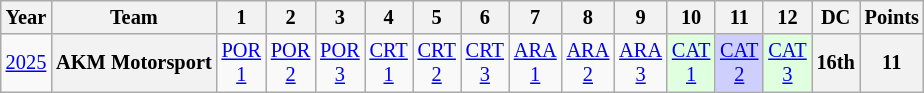<table class="wikitable" style="text-align:center; font-size:85%">
<tr>
<th>Year</th>
<th>Team</th>
<th>1</th>
<th>2</th>
<th>3</th>
<th>4</th>
<th>5</th>
<th>6</th>
<th>7</th>
<th>8</th>
<th>9</th>
<th>10</th>
<th>11</th>
<th>12</th>
<th>DC</th>
<th>Points</th>
</tr>
<tr>
<td><a href='#'>2025</a></td>
<th>AKM Motorsport</th>
<td style="background:#;"><a href='#'>POR<br>1</a><br></td>
<td style="background:#;"><a href='#'>POR<br>2</a><br></td>
<td style="background:#;"><a href='#'>POR<br>3</a><br></td>
<td style="background:#;"><a href='#'>CRT<br>1</a><br></td>
<td style="background:#;"><a href='#'>CRT<br>2</a><br></td>
<td style="background:#;"><a href='#'>CRT<br>3</a><br></td>
<td style="background:#;"><a href='#'>ARA<br>1</a><br></td>
<td style="background:#;"><a href='#'>ARA<br>2</a><br></td>
<td style="background:#;"><a href='#'>ARA<br>3</a><br></td>
<td style="background:#DFFFDF;"><a href='#'>CAT<br>1</a><br></td>
<td style="background:#CFCFFF;"><a href='#'>CAT<br>2</a><br></td>
<td style="background:#DFFFDF;"><a href='#'>CAT<br>3</a><br></td>
<th>16th</th>
<th>11</th>
</tr>
</table>
